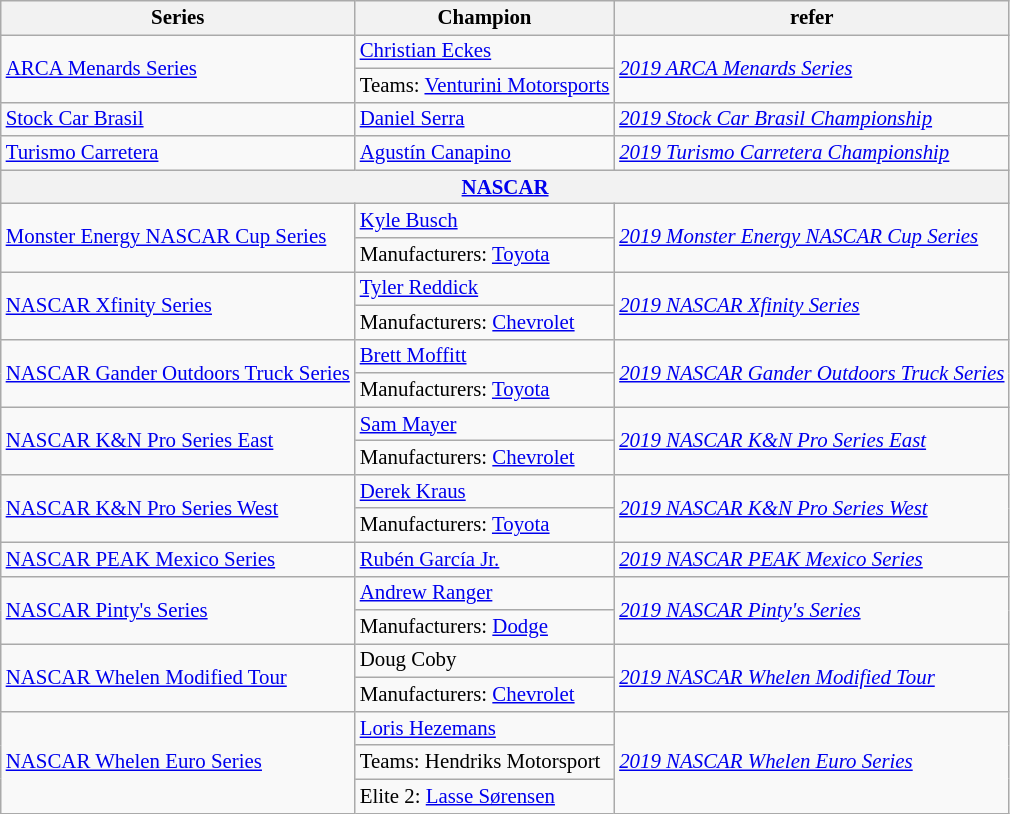<table class="wikitable" style="font-size:87%">
<tr font-weight:bold">
<th>Series</th>
<th>Champion</th>
<th>refer</th>
</tr>
<tr>
<td rowspan="2"><a href='#'>ARCA Menards Series</a></td>
<td> <a href='#'>Christian Eckes</a></td>
<td rowspan="2"><em><a href='#'>2019 ARCA Menards Series</a></em></td>
</tr>
<tr>
<td>Teams:  <a href='#'>Venturini Motorsports</a></td>
</tr>
<tr>
<td><a href='#'>Stock Car Brasil</a></td>
<td> <a href='#'>Daniel Serra</a></td>
<td><em><a href='#'>2019 Stock Car Brasil Championship</a></em></td>
</tr>
<tr>
<td><a href='#'>Turismo Carretera</a></td>
<td> <a href='#'>Agustín Canapino</a></td>
<td><em><a href='#'>2019 Turismo Carretera Championship</a></em></td>
</tr>
<tr>
<th colspan="3"><a href='#'>NASCAR</a></th>
</tr>
<tr>
<td rowspan=2><a href='#'>Monster Energy NASCAR Cup Series</a></td>
<td> <a href='#'>Kyle Busch</a></td>
<td rowspan=2><em><a href='#'>2019 Monster Energy NASCAR Cup Series</a></em></td>
</tr>
<tr>
<td>Manufacturers:  <a href='#'>Toyota</a></td>
</tr>
<tr>
<td rowspan=2><a href='#'>NASCAR Xfinity Series</a></td>
<td> <a href='#'>Tyler Reddick</a></td>
<td rowspan=2><em><a href='#'>2019 NASCAR Xfinity Series</a></em></td>
</tr>
<tr>
<td>Manufacturers:  <a href='#'>Chevrolet</a></td>
</tr>
<tr>
<td rowspan=2><a href='#'>NASCAR Gander Outdoors Truck Series</a></td>
<td> <a href='#'>Brett Moffitt</a></td>
<td rowspan=2><em><a href='#'>2019 NASCAR Gander Outdoors Truck Series</a></em></td>
</tr>
<tr>
<td>Manufacturers:  <a href='#'>Toyota</a></td>
</tr>
<tr>
<td rowspan="2"><a href='#'>NASCAR K&N Pro Series East</a></td>
<td> <a href='#'>Sam Mayer</a></td>
<td rowspan="2"><em><a href='#'>2019 NASCAR K&N Pro Series East</a></em></td>
</tr>
<tr>
<td>Manufacturers:  <a href='#'>Chevrolet</a></td>
</tr>
<tr>
<td rowspan="2"><a href='#'>NASCAR K&N Pro Series West</a></td>
<td> <a href='#'>Derek Kraus</a></td>
<td rowspan="2"><em><a href='#'>2019 NASCAR K&N Pro Series West</a></em></td>
</tr>
<tr>
<td>Manufacturers:  <a href='#'>Toyota</a></td>
</tr>
<tr>
<td><a href='#'>NASCAR PEAK Mexico Series</a></td>
<td> <a href='#'>Rubén García Jr.</a></td>
<td><em><a href='#'>2019 NASCAR PEAK Mexico Series</a></em></td>
</tr>
<tr>
<td rowspan="2"><a href='#'>NASCAR Pinty's Series</a></td>
<td> <a href='#'>Andrew Ranger</a></td>
<td rowspan="2"><em><a href='#'>2019 NASCAR Pinty's Series</a></em></td>
</tr>
<tr>
<td>Manufacturers:  <a href='#'>Dodge</a></td>
</tr>
<tr>
<td rowspan="2"><a href='#'>NASCAR Whelen Modified Tour</a></td>
<td> Doug Coby</td>
<td rowspan="2"><em><a href='#'>2019 NASCAR Whelen Modified Tour</a></em></td>
</tr>
<tr>
<td>Manufacturers:  <a href='#'>Chevrolet</a></td>
</tr>
<tr>
<td rowspan="3"><a href='#'>NASCAR Whelen Euro Series</a></td>
<td> <a href='#'>Loris Hezemans</a></td>
<td rowspan="3"><em><a href='#'>2019 NASCAR Whelen Euro Series</a></em></td>
</tr>
<tr>
<td>Teams:  Hendriks Motorsport</td>
</tr>
<tr>
<td>Elite 2:  <a href='#'>Lasse Sørensen</a></td>
</tr>
</table>
